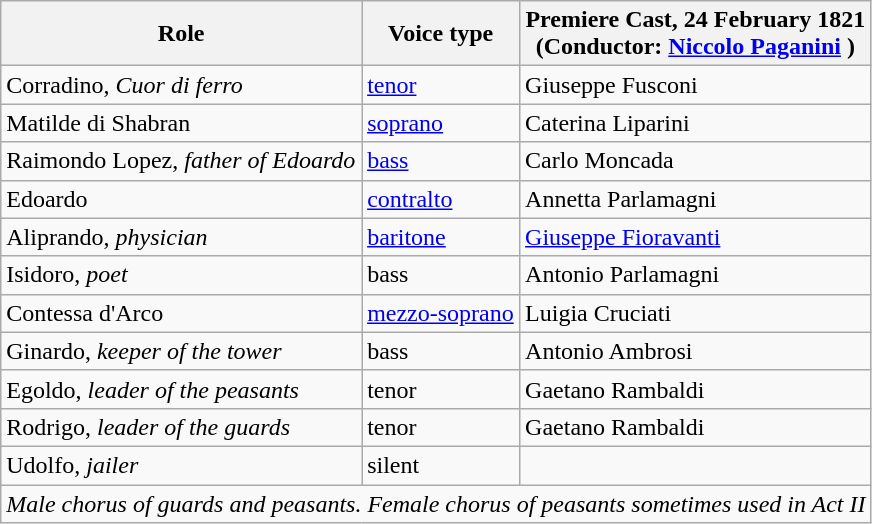<table class="wikitable">
<tr>
<th>Role</th>
<th>Voice type</th>
<th>Premiere Cast, 24 February 1821<br>(Conductor:  <a href='#'>Niccolo Paganini</a> )</th>
</tr>
<tr>
<td>Corradino, <em>Cuor di ferro</em></td>
<td><a href='#'>tenor</a></td>
<td>Giuseppe Fusconi</td>
</tr>
<tr>
<td>Matilde di Shabran</td>
<td><a href='#'>soprano</a></td>
<td>Caterina Liparini</td>
</tr>
<tr>
<td>Raimondo Lopez, <em>father of Edoardo</em></td>
<td><a href='#'>bass</a></td>
<td>Carlo Moncada</td>
</tr>
<tr>
<td>Edoardo</td>
<td><a href='#'>contralto</a></td>
<td>Annetta Parlamagni</td>
</tr>
<tr>
<td>Aliprando, <em>physician</em></td>
<td><a href='#'>baritone</a></td>
<td><a href='#'>Giuseppe Fioravanti</a></td>
</tr>
<tr>
<td>Isidoro, <em>poet</em></td>
<td>bass</td>
<td>Antonio Parlamagni</td>
</tr>
<tr>
<td>Contessa d'Arco</td>
<td><a href='#'>mezzo-soprano</a></td>
<td>Luigia Cruciati</td>
</tr>
<tr>
<td>Ginardo, <em>keeper of the tower</em></td>
<td>bass</td>
<td>Antonio Ambrosi</td>
</tr>
<tr>
<td>Egoldo, <em>leader of the peasants</em></td>
<td>tenor</td>
<td>Gaetano Rambaldi</td>
</tr>
<tr>
<td>Rodrigo, <em>leader of the guards</em></td>
<td>tenor</td>
<td>Gaetano Rambaldi</td>
</tr>
<tr>
<td>Udolfo, <em>jailer</em></td>
<td>silent</td>
<td></td>
</tr>
<tr>
<td colspan="3"><em> Male chorus of guards and peasants. Female chorus of peasants sometimes used in Act II </em></td>
</tr>
</table>
